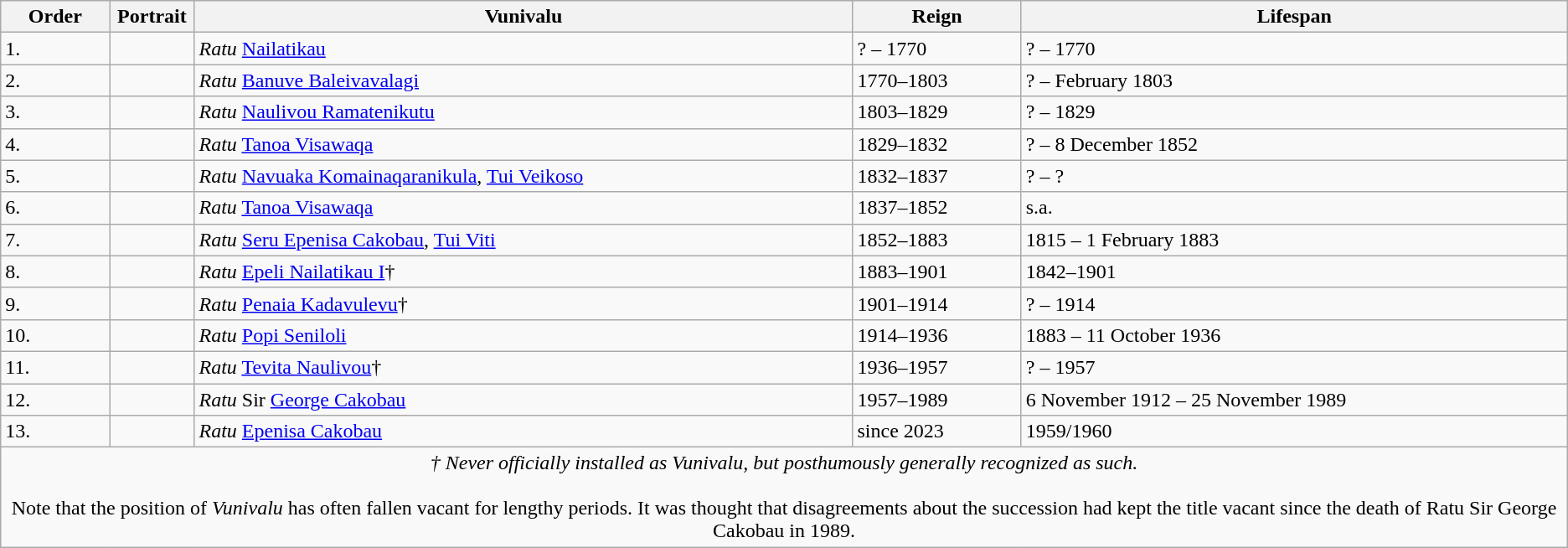<table class="wikitable">
<tr>
<th>Order</th>
<th width=60px>Portrait</th>
<th>Vunivalu</th>
<th>Reign</th>
<th>Lifespan</th>
</tr>
<tr>
<td>1.</td>
<td></td>
<td><em>Ratu</em> <a href='#'>Nailatikau</a></td>
<td>? – 1770</td>
<td>? – 1770</td>
</tr>
<tr>
<td>2.</td>
<td></td>
<td><em>Ratu</em> <a href='#'>Banuve Baleivavalagi</a></td>
<td>1770–1803</td>
<td>? – February 1803</td>
</tr>
<tr>
<td>3.</td>
<td></td>
<td><em>Ratu</em> <a href='#'>Naulivou Ramatenikutu</a></td>
<td>1803–1829</td>
<td>? – 1829</td>
</tr>
<tr>
<td>4.</td>
<td></td>
<td><em>Ratu</em> <a href='#'>Tanoa Visawaqa</a></td>
<td>1829–1832</td>
<td>? – 8 December 1852</td>
</tr>
<tr>
<td>5.</td>
<td></td>
<td><em>Ratu</em> <a href='#'>Navuaka Komainaqaranikula</a>, <a href='#'>Tui Veikoso</a></td>
<td>1832–1837</td>
<td>? – ?</td>
</tr>
<tr>
<td>6.</td>
<td></td>
<td><em>Ratu</em> <a href='#'>Tanoa Visawaqa</a></td>
<td>1837–1852</td>
<td>s.a.</td>
</tr>
<tr>
<td>7.</td>
<td></td>
<td><em>Ratu</em> <a href='#'>Seru Epenisa Cakobau</a>, <a href='#'>Tui Viti</a></td>
<td>1852–1883</td>
<td>1815 – 1 February 1883</td>
</tr>
<tr>
<td>8.</td>
<td></td>
<td><em>Ratu</em> <a href='#'>Epeli Nailatikau I</a>†</td>
<td>1883–1901</td>
<td>1842–1901</td>
</tr>
<tr>
<td>9.</td>
<td></td>
<td><em>Ratu</em> <a href='#'>Penaia Kadavulevu</a>†</td>
<td>1901–1914</td>
<td>? – 1914</td>
</tr>
<tr>
<td>10.</td>
<td></td>
<td><em>Ratu</em> <a href='#'>Popi Seniloli</a></td>
<td>1914–1936</td>
<td>1883 – 11 October 1936</td>
</tr>
<tr>
<td>11.</td>
<td></td>
<td><em>Ratu</em> <a href='#'>Tevita Naulivou</a>†</td>
<td>1936–1957</td>
<td>? – 1957</td>
</tr>
<tr>
<td>12.</td>
<td></td>
<td><em>Ratu</em> Sir <a href='#'>George Cakobau</a></td>
<td>1957–1989</td>
<td>6 November 1912 – 25 November 1989</td>
</tr>
<tr>
<td>13.</td>
<td></td>
<td><em>Ratu</em> <a href='#'>Epenisa Cakobau</a></td>
<td>since 2023</td>
<td>1959/1960</td>
</tr>
<tr>
<td colspan=5 align=center><em>† Never officially installed as Vunivalu, but posthumously generally recognized as such.</em><br><br>
Note that the position of <em>Vunivalu</em> has often fallen vacant for lengthy periods. It was thought that disagreements about the succession had kept the title vacant since the death of Ratu Sir George Cakobau in 1989.</td>
</tr>
</table>
